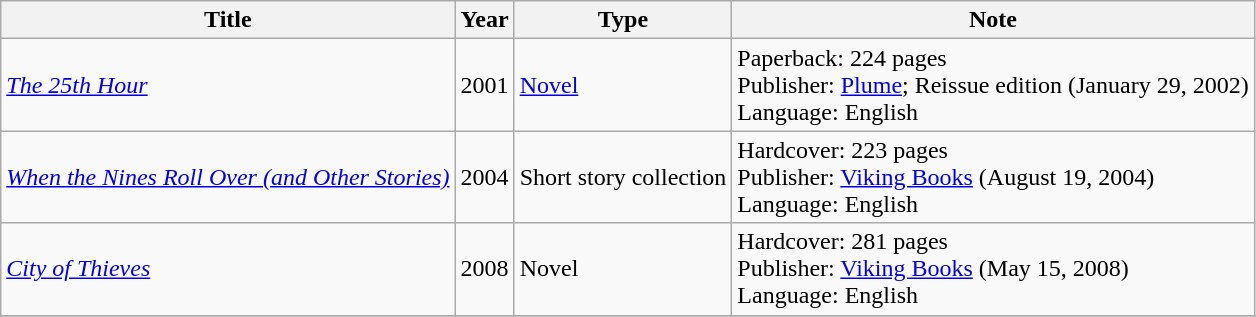<table class="wikitable">
<tr>
<th>Title</th>
<th>Year</th>
<th>Type</th>
<th>Note</th>
</tr>
<tr>
<td><em><a href='#'>The 25th Hour</a></em></td>
<td>2001</td>
<td><a href='#'>Novel</a></td>
<td>Paperback: 224 pages<br>Publisher: <a href='#'>Plume</a>; Reissue edition (January 29, 2002)<br>Language: English<br></td>
</tr>
<tr>
<td><em><a href='#'>When the Nines Roll Over (and Other Stories)</a></em></td>
<td>2004</td>
<td>Short story collection</td>
<td>Hardcover: 223 pages<br>Publisher: <a href='#'>Viking Books</a> (August 19, 2004)<br>Language: English<br></td>
</tr>
<tr>
<td><em><a href='#'>City of Thieves</a></em></td>
<td>2008</td>
<td>Novel</td>
<td>Hardcover: 281 pages<br>Publisher: <a href='#'>Viking Books</a> (May 15, 2008)<br>Language: English<br></td>
</tr>
<tr>
</tr>
</table>
